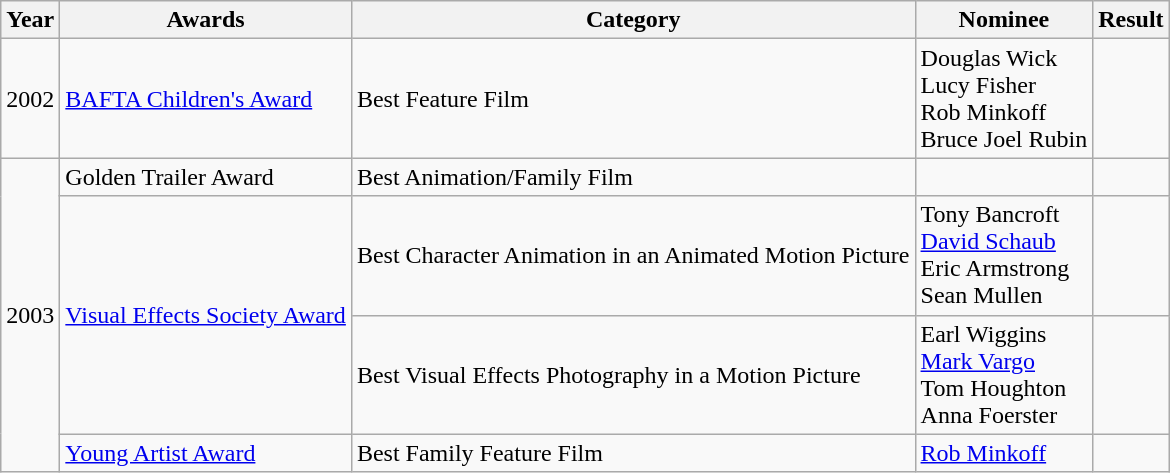<table class="wikitable">
<tr>
<th>Year</th>
<th>Awards</th>
<th>Category</th>
<th>Nominee</th>
<th>Result</th>
</tr>
<tr>
<td>2002</td>
<td><a href='#'>BAFTA Children's Award</a></td>
<td>Best Feature Film</td>
<td>Douglas Wick <br>Lucy Fisher <br>Rob Minkoff <br>Bruce Joel Rubin</td>
<td></td>
</tr>
<tr>
<td rowspan="4">2003</td>
<td>Golden Trailer Award</td>
<td>Best Animation/Family Film</td>
<td></td>
<td></td>
</tr>
<tr>
<td rowspan="2"><a href='#'>Visual Effects Society Award</a></td>
<td>Best Character Animation in an Animated Motion Picture</td>
<td>Tony Bancroft <br><a href='#'>David Schaub</a> <br>Eric Armstrong <br>Sean Mullen</td>
<td></td>
</tr>
<tr>
<td>Best Visual Effects Photography in a Motion Picture</td>
<td>Earl Wiggins <br><a href='#'>Mark Vargo</a> <br>Tom Houghton <br>Anna Foerster</td>
<td></td>
</tr>
<tr>
<td><a href='#'>Young Artist Award</a></td>
<td>Best Family Feature Film</td>
<td><a href='#'>Rob Minkoff</a></td>
<td></td>
</tr>
</table>
